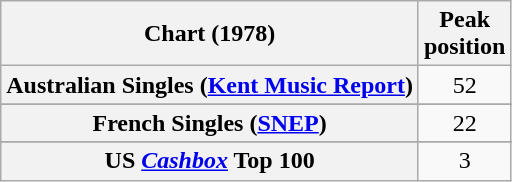<table class="wikitable plainrowheaders sortable" style="text-align:center;">
<tr>
<th scope="col">Chart (1978)</th>
<th scope="col">Peak<br>position</th>
</tr>
<tr>
<th scope="row">Australian Singles (<a href='#'>Kent Music Report</a>)</th>
<td>52</td>
</tr>
<tr>
</tr>
<tr>
</tr>
<tr>
</tr>
<tr>
</tr>
<tr>
<th scope="row">French Singles (<a href='#'>SNEP</a>)</th>
<td>22</td>
</tr>
<tr>
</tr>
<tr>
</tr>
<tr>
</tr>
<tr>
<th scope="row">US <em><a href='#'>Cashbox</a></em> Top 100</th>
<td>3</td>
</tr>
</table>
